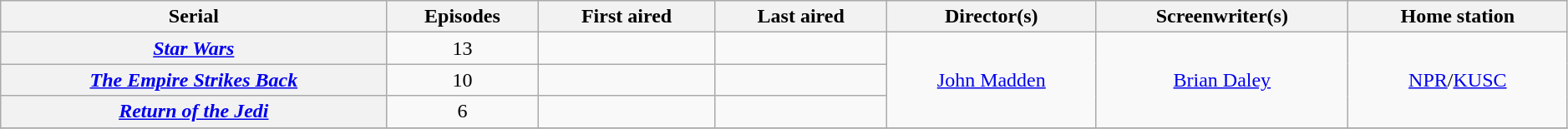<table class="wikitable plainrowheaders" style="text-align:center; width:99%;">
<tr>
<th scope="col">Serial</th>
<th scope="col">Episodes</th>
<th scope="col">First aired</th>
<th scope="col">Last aired</th>
<th scope="col">Director(s)</th>
<th scope="col">Screenwriter(s)</th>
<th scope="col">Home station</th>
</tr>
<tr>
<th scope="row"><em><a href='#'>Star Wars</a></em></th>
<td>13</td>
<td></td>
<td></td>
<td rowspan="3"><a href='#'>John Madden</a></td>
<td rowspan="3"><a href='#'>Brian Daley</a></td>
<td rowspan="3"><a href='#'>NPR</a>/<a href='#'>KUSC</a></td>
</tr>
<tr>
<th scope="row"><em><a href='#'>The Empire Strikes Back</a></em></th>
<td>10</td>
<td></td>
<td></td>
</tr>
<tr>
<th scope="row"><em><a href='#'>Return of the Jedi</a></em></th>
<td>6</td>
<td></td>
<td></td>
</tr>
<tr>
</tr>
</table>
